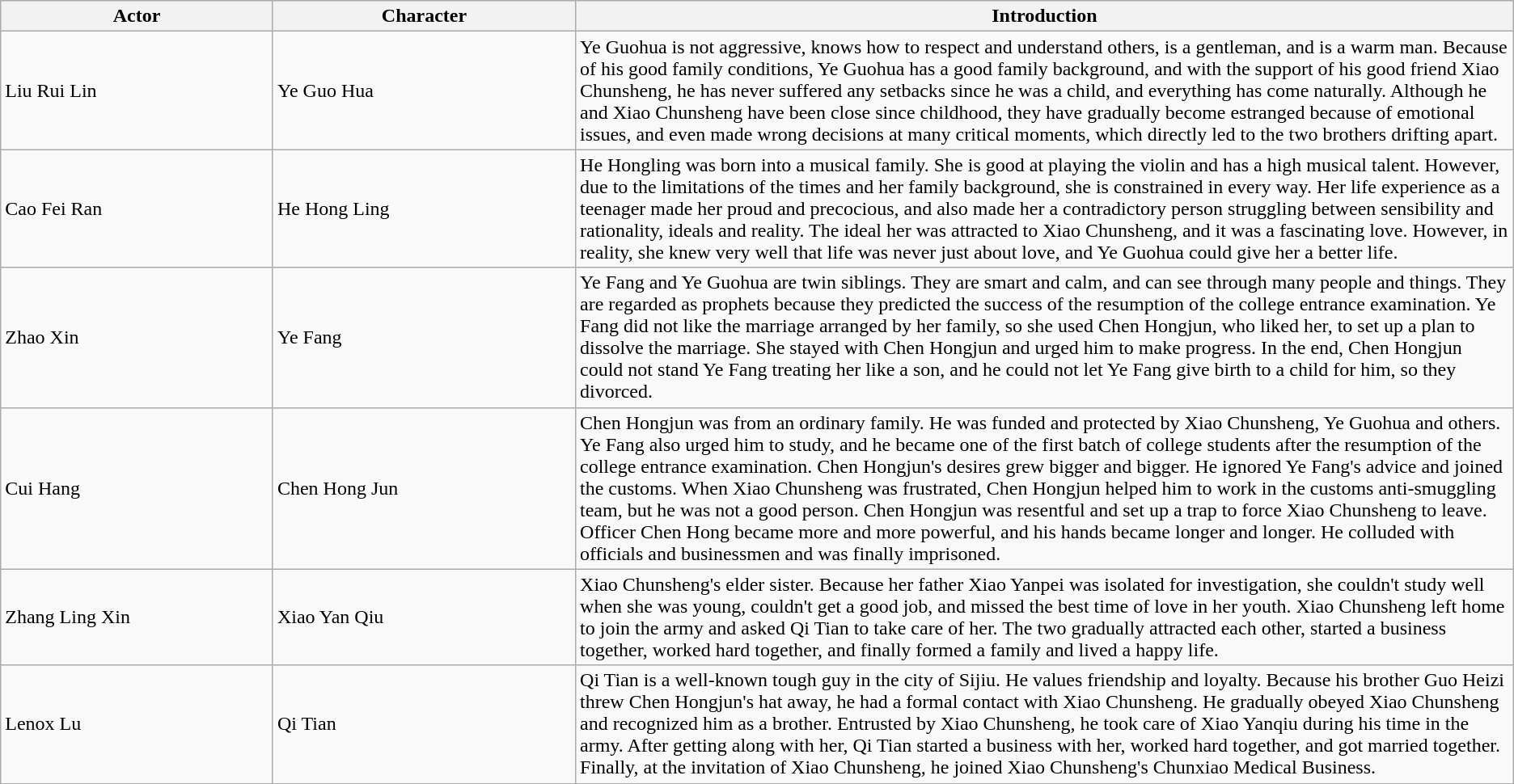<table class="wikitable">
<tr>
<th style="width:18%">Actor</th>
<th style="width:20%">Character</th>
<th>Introduction</th>
</tr>
<tr>
<td>Liu Rui Lin</td>
<td>Ye Guo Hua</td>
<td>Ye Guohua is not aggressive, knows how to respect and understand others, is a gentleman, and is a warm man. Because of his good family conditions, Ye Guohua has a good family background, and with the support of his good friend Xiao Chunsheng, he has never suffered any setbacks since he was a child, and everything has come naturally. Although he and Xiao Chunsheng have been close since childhood, they have gradually become estranged because of emotional issues, and even made wrong decisions at many critical moments, which directly led to the two brothers drifting apart.</td>
</tr>
<tr>
<td>Cao Fei Ran</td>
<td>He Hong Ling</td>
<td>He Hongling was born into a musical family. She is good at playing the violin and has a high musical talent. However, due to the limitations of the times and her family background, she is constrained in every way. Her life experience as a teenager made her proud and precocious, and also made her a contradictory person struggling between sensibility and rationality, ideals and reality. The ideal her was attracted to Xiao Chunsheng, and it was a fascinating love. However, in reality, she knew very well that life was never just about love, and Ye Guohua could give her a better life.</td>
</tr>
<tr>
<td>Zhao Xin</td>
<td>Ye Fang</td>
<td>Ye Fang and Ye Guohua are twin siblings. They are smart and calm, and can see through many people and things. They are regarded as prophets because they predicted the success of the resumption of the college entrance examination. Ye Fang did not like the marriage arranged by her family, so she used Chen Hongjun, who liked her, to set up a plan to dissolve the marriage. She stayed with Chen Hongjun and urged him to make progress. In the end, Chen Hongjun could not stand Ye Fang treating her like a son, and he could not let Ye Fang give birth to a child for him, so they divorced.</td>
</tr>
<tr>
<td>Cui Hang</td>
<td>Chen Hong Jun</td>
<td>Chen Hongjun was from an ordinary family. He was funded and protected by Xiao Chunsheng, Ye Guohua and others. Ye Fang also urged him to study, and he became one of the first batch of college students after the resumption of the college entrance examination. Chen Hongjun's desires grew bigger and bigger. He ignored Ye Fang's advice and joined the customs. When Xiao Chunsheng was frustrated, Chen Hongjun helped him to work in the customs anti-smuggling team, but he was not a good person. Chen Hongjun was resentful and set up a trap to force Xiao Chunsheng to leave. Officer Chen Hong became more and more powerful, and his hands became longer and longer. He colluded with officials and businessmen and was finally imprisoned.</td>
</tr>
<tr>
<td>Zhang Ling Xin</td>
<td>Xiao Yan Qiu</td>
<td>Xiao Chunsheng's elder sister. Because her father Xiao Yanpei was isolated for investigation, she couldn't study well when she was young, couldn't get a good job, and missed the best time of love in her youth. Xiao Chunsheng left home to join the army and asked Qi Tian to take care of her. The two gradually attracted each other, started a business together, worked hard together, and finally formed a family and lived a happy life.</td>
</tr>
<tr>
<td>Lenox Lu</td>
<td>Qi Tian</td>
<td>Qi Tian is a well-known tough guy in the city of Sijiu. He values friendship and loyalty. Because his brother Guo Heizi threw Chen Hongjun's hat away, he had a formal contact with Xiao Chunsheng. He gradually obeyed Xiao Chunsheng and recognized him as a brother. Entrusted by Xiao Chunsheng, he took care of Xiao Yanqiu during his time in the army. After getting along with her, Qi Tian started a business with her, worked hard together, and got married together. Finally, at the invitation of Xiao Chunsheng, he joined Xiao Chunsheng's Chunxiao Medical Business.</td>
</tr>
<tr>
</tr>
</table>
